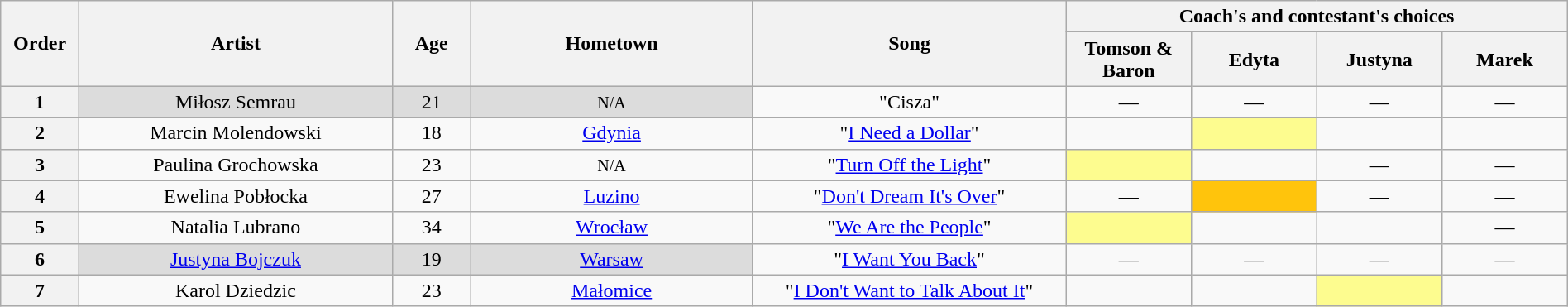<table class="wikitable" style="text-align:center; width:100%;">
<tr>
<th scope="col" rowspan="2" width="05%">Order</th>
<th scope="col" rowspan="2" width="20%">Artist</th>
<th scope="col" rowspan="2" width="05%">Age</th>
<th scope="col" rowspan="2" width="18%">Hometown</th>
<th scope="col" rowspan="2" width="20%">Song</th>
<th scope="col" colspan="4" width="32%">Coach's and contestant's choices</th>
</tr>
<tr>
<th width="08%">Tomson & Baron</th>
<th width="08%">Edyta</th>
<th width="08%">Justyna</th>
<th width="08%">Marek</th>
</tr>
<tr>
<th>1</th>
<td style="background:#DCDCDC;">Miłosz Semrau</td>
<td style="background:#DCDCDC;">21</td>
<td style="background:#DCDCDC;"><small>N/A</small></td>
<td>"Cisza"</td>
<td>—</td>
<td>—</td>
<td>—</td>
<td>—</td>
</tr>
<tr>
<th>2</th>
<td>Marcin Molendowski</td>
<td>18</td>
<td><a href='#'>Gdynia</a></td>
<td>"<a href='#'>I Need a Dollar</a>"</td>
<td><strong></strong></td>
<td style="background:#fdfc8f;"><strong></strong></td>
<td><strong></strong></td>
<td><strong></strong></td>
</tr>
<tr>
<th>3</th>
<td>Paulina Grochowska</td>
<td>23</td>
<td><small>N/A</small></td>
<td>"<a href='#'>Turn Off the Light</a>"</td>
<td style="background:#fdfc8f;"><strong></strong></td>
<td><strong></strong></td>
<td>—</td>
<td>—</td>
</tr>
<tr>
<th>4</th>
<td>Ewelina Pobłocka</td>
<td>27</td>
<td><a href='#'>Luzino</a></td>
<td>"<a href='#'>Don't Dream It's Over</a>"</td>
<td>—</td>
<td style="background-color:#FFC40C;"><strong></strong></td>
<td>—</td>
<td>—</td>
</tr>
<tr>
<th>5</th>
<td>Natalia Lubrano</td>
<td>34</td>
<td><a href='#'>Wrocław</a></td>
<td>"<a href='#'>We Are the People</a>"</td>
<td style="background:#fdfc8f;"><strong></strong></td>
<td><strong></strong></td>
<td><strong></strong></td>
<td>—</td>
</tr>
<tr>
<th>6</th>
<td style="background:#DCDCDC;"><a href='#'>Justyna Bojczuk</a></td>
<td style="background:#DCDCDC;">19</td>
<td style="background:#DCDCDC;"><a href='#'>Warsaw</a></td>
<td>"<a href='#'>I Want You Back</a>"</td>
<td>—</td>
<td>—</td>
<td>—</td>
<td>—</td>
</tr>
<tr>
<th>7</th>
<td>Karol Dziedzic</td>
<td>23</td>
<td><a href='#'>Małomice</a></td>
<td>"<a href='#'>I Don't Want to Talk About It</a>"</td>
<td><strong></strong></td>
<td><strong></strong></td>
<td style="background:#fdfc8f;"><strong></strong></td>
<td><strong></strong></td>
</tr>
</table>
